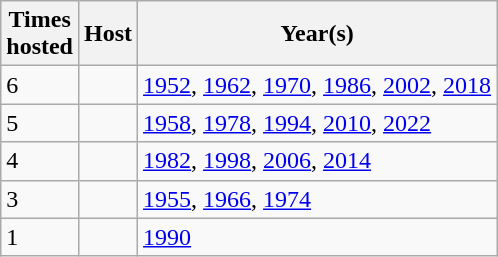<table class="wikitable">
<tr>
<th>Times <br> hosted</th>
<th>Host</th>
<th>Year(s)</th>
</tr>
<tr>
<td>6</td>
<td></td>
<td><a href='#'>1952</a>, <a href='#'>1962</a>, <a href='#'>1970</a>, <a href='#'>1986</a>, <a href='#'>2002</a>, <a href='#'>2018</a></td>
</tr>
<tr>
<td>5</td>
<td></td>
<td><a href='#'>1958</a>, <a href='#'>1978</a>, <a href='#'>1994</a>, <a href='#'>2010</a>, <a href='#'>2022</a></td>
</tr>
<tr>
<td>4</td>
<td></td>
<td><a href='#'>1982</a>, <a href='#'>1998</a>, <a href='#'>2006</a>, <a href='#'>2014</a></td>
</tr>
<tr>
<td>3</td>
<td></td>
<td><a href='#'>1955</a>, <a href='#'>1966</a>, <a href='#'>1974</a></td>
</tr>
<tr>
<td>1</td>
<td></td>
<td><a href='#'>1990</a></td>
</tr>
</table>
